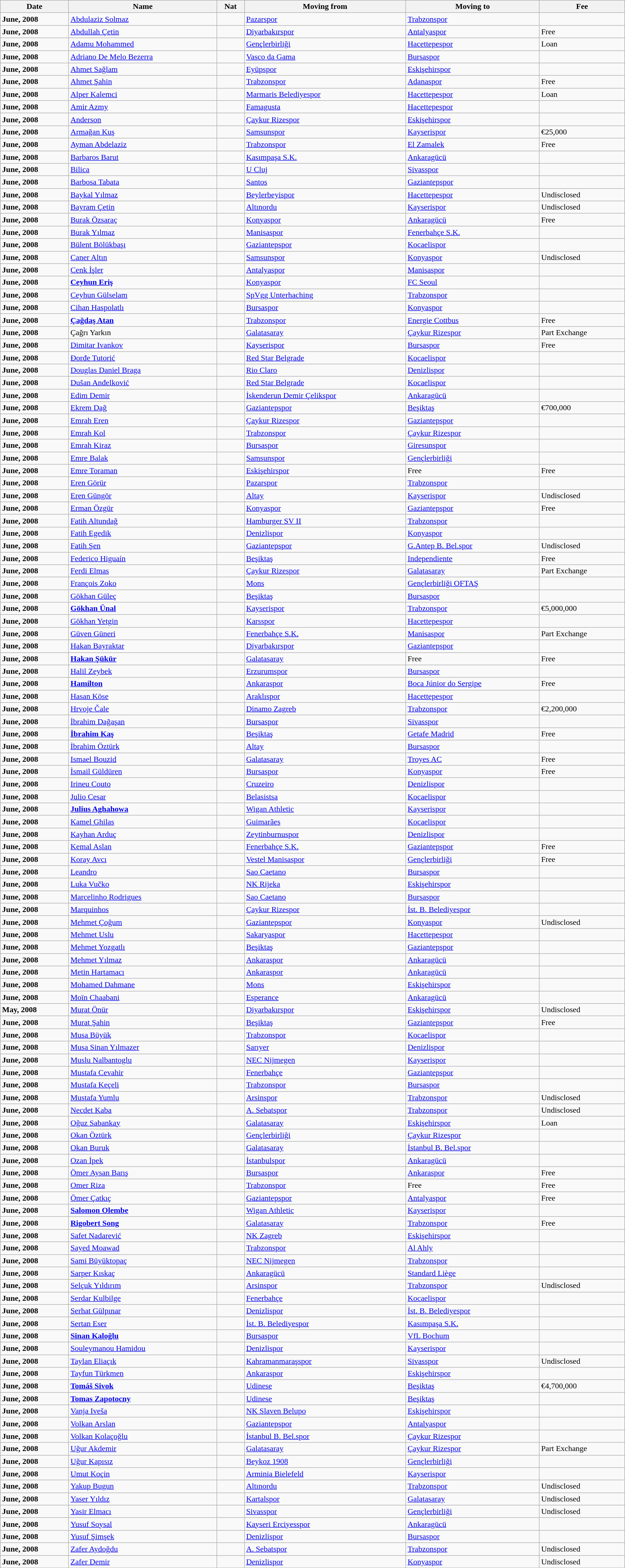<table class="wikitable sortable" width="100%">
<tr>
<th>Date</th>
<th>Name</th>
<th>Nat</th>
<th>Moving from</th>
<th>Moving to</th>
<th>Fee</th>
</tr>
<tr>
<td><strong>June, 2008</strong></td>
<td><a href='#'>Abdulaziz Solmaz</a></td>
<td></td>
<td><a href='#'>Pazarspor</a></td>
<td><a href='#'>Trabzonspor</a></td>
<td></td>
</tr>
<tr>
<td><strong>June, 2008</strong></td>
<td><a href='#'>Abdullah Çetin</a></td>
<td></td>
<td><a href='#'>Diyarbakırspor</a></td>
<td><a href='#'>Antalyaspor</a></td>
<td>Free</td>
</tr>
<tr>
<td><strong>June, 2008</strong></td>
<td><a href='#'>Adamu Mohammed</a></td>
<td></td>
<td><a href='#'>Gençlerbirliği</a></td>
<td><a href='#'>Hacettepespor</a></td>
<td>Loan</td>
</tr>
<tr>
<td><strong>June, 2008</strong></td>
<td><a href='#'>Adriano De Melo Bezerra</a></td>
<td></td>
<td><a href='#'>Vasco da Gama</a></td>
<td><a href='#'>Bursaspor</a></td>
<td></td>
</tr>
<tr>
<td><strong>June, 2008</strong></td>
<td><a href='#'>Ahmet Sağlam</a></td>
<td> </td>
<td><a href='#'>Eyüpspor</a></td>
<td><a href='#'>Eskişehirspor</a></td>
<td></td>
</tr>
<tr>
<td><strong>June, 2008</strong></td>
<td><a href='#'>Ahmet Şahin</a></td>
<td></td>
<td><a href='#'>Trabzonspor</a></td>
<td><a href='#'>Adanaspor</a></td>
<td>Free</td>
</tr>
<tr>
<td><strong>June, 2008</strong></td>
<td><a href='#'>Alper Kalemci</a></td>
<td></td>
<td><a href='#'>Marmaris Belediyespor</a></td>
<td><a href='#'>Hacettepespor</a></td>
<td>Loan</td>
</tr>
<tr>
<td><strong>June, 2008</strong></td>
<td><a href='#'>Amir Azmy</a></td>
<td></td>
<td><a href='#'>Famagusta</a></td>
<td><a href='#'>Hacettepespor</a></td>
<td></td>
</tr>
<tr>
<td><strong>June, 2008</strong></td>
<td><a href='#'>Anderson</a></td>
<td></td>
<td><a href='#'>Çaykur Rizespor</a></td>
<td><a href='#'>Eskişehirspor</a></td>
<td></td>
</tr>
<tr>
<td><strong>June, 2008</strong></td>
<td><a href='#'>Armağan Kuş</a></td>
<td></td>
<td><a href='#'>Samsunspor</a></td>
<td><a href='#'>Kayserispor</a></td>
<td>€25,000</td>
</tr>
<tr>
<td><strong>June, 2008</strong></td>
<td><a href='#'>Ayman Abdelaziz</a></td>
<td> </td>
<td><a href='#'>Trabzonspor</a></td>
<td><a href='#'>El Zamalek</a></td>
<td>Free</td>
</tr>
<tr>
<td><strong>June, 2008</strong></td>
<td><a href='#'>Barbaros Barut</a></td>
<td></td>
<td><a href='#'>Kasımpaşa S.K.</a></td>
<td><a href='#'>Ankaragücü</a></td>
<td></td>
</tr>
<tr>
<td><strong>June, 2008</strong></td>
<td><a href='#'>Bilica</a></td>
<td></td>
<td><a href='#'>U Cluj</a></td>
<td><a href='#'>Sivasspor</a></td>
<td></td>
</tr>
<tr>
<td><strong>June, 2008</strong></td>
<td><a href='#'>Barbosa Tabata</a></td>
<td></td>
<td><a href='#'>Santos</a></td>
<td><a href='#'>Gaziantepspor</a></td>
<td></td>
</tr>
<tr>
<td><strong>June, 2008</strong></td>
<td><a href='#'>Baykal Yılmaz</a></td>
<td></td>
<td><a href='#'>Beylerbeyispor</a></td>
<td><a href='#'>Hacettepespor</a></td>
<td>Undisclosed</td>
</tr>
<tr>
<td><strong>June, 2008</strong></td>
<td><a href='#'>Bayram Çetin</a></td>
<td></td>
<td><a href='#'>Altınordu</a></td>
<td><a href='#'>Kayserispor</a></td>
<td>Undisclosed</td>
</tr>
<tr>
<td><strong>June, 2008</strong></td>
<td><a href='#'>Burak Özsaraç</a></td>
<td></td>
<td><a href='#'>Konyaspor</a></td>
<td><a href='#'>Ankaragücü</a></td>
<td>Free</td>
</tr>
<tr>
<td><strong>June, 2008</strong></td>
<td><a href='#'>Burak Yılmaz</a></td>
<td></td>
<td><a href='#'>Manisaspor</a></td>
<td><a href='#'>Fenerbahçe S.K.</a></td>
<td></td>
</tr>
<tr>
<td><strong>June, 2008</strong></td>
<td><a href='#'>Bülent Bölükbaşı</a></td>
<td></td>
<td><a href='#'>Gaziantepspor</a></td>
<td><a href='#'>Kocaelispor</a></td>
<td></td>
</tr>
<tr>
<td><strong>June, 2008</strong></td>
<td><a href='#'>Caner Altın</a></td>
<td></td>
<td><a href='#'>Samsunspor</a></td>
<td><a href='#'>Konyaspor</a></td>
<td>Undisclosed</td>
</tr>
<tr>
<td><strong>June, 2008</strong></td>
<td><a href='#'>Cenk İşler</a></td>
<td></td>
<td><a href='#'>Antalyaspor</a></td>
<td><a href='#'>Manisaspor</a></td>
<td></td>
</tr>
<tr>
<td><strong>June, 2008</strong></td>
<td><strong><a href='#'>Ceyhun Eriş</a></strong></td>
<td></td>
<td><a href='#'>Konyaspor</a></td>
<td><a href='#'>FC Seoul</a></td>
<td></td>
</tr>
<tr>
<td><strong>June, 2008</strong></td>
<td><a href='#'>Ceyhun Gülselam</a></td>
<td> </td>
<td><a href='#'>SpVgg Unterhaching</a></td>
<td><a href='#'>Trabzonspor</a></td>
<td></td>
</tr>
<tr>
<td><strong>June, 2008</strong></td>
<td><a href='#'>Cihan Haspolatlı</a></td>
<td></td>
<td><a href='#'>Bursaspor</a></td>
<td><a href='#'>Konyaspor</a></td>
<td></td>
</tr>
<tr>
<td><strong>June, 2008</strong></td>
<td><strong><a href='#'>Çağdaş Atan</a></strong></td>
<td></td>
<td><a href='#'>Trabzonspor</a></td>
<td><a href='#'>Energie Cottbus</a></td>
<td>Free</td>
</tr>
<tr>
<td><strong>June, 2008</strong></td>
<td>Çağrı Yarkın</td>
<td></td>
<td><a href='#'>Galatasaray</a></td>
<td><a href='#'>Çaykur Rizespor</a></td>
<td>Part Exchange</td>
</tr>
<tr>
<td><strong>June, 2008</strong></td>
<td><a href='#'>Dimitar Ivankov</a></td>
<td></td>
<td><a href='#'>Kayserispor</a></td>
<td><a href='#'>Bursaspor</a></td>
<td>Free</td>
</tr>
<tr>
<td><strong>June, 2008</strong></td>
<td><a href='#'>Đorđe Tutorić</a></td>
<td></td>
<td><a href='#'>Red Star Belgrade</a></td>
<td><a href='#'>Kocaelispor</a></td>
<td></td>
</tr>
<tr>
<td><strong>June, 2008</strong></td>
<td><a href='#'>Douglas Daniel Braga</a></td>
<td></td>
<td><a href='#'>Rio Claro</a></td>
<td><a href='#'>Denizlispor</a></td>
<td></td>
</tr>
<tr>
<td><strong>June, 2008</strong></td>
<td><a href='#'>Dušan Anđelković</a></td>
<td></td>
<td><a href='#'>Red Star Belgrade</a></td>
<td><a href='#'>Kocaelispor</a></td>
<td></td>
</tr>
<tr>
<td><strong>June, 2008</strong></td>
<td><a href='#'>Edim Demir</a></td>
<td></td>
<td><a href='#'>İskenderun Demir Çelikspor</a></td>
<td><a href='#'>Ankaragücü</a></td>
<td></td>
</tr>
<tr>
<td><strong>June, 2008</strong></td>
<td><a href='#'>Ekrem Dağ</a></td>
<td> </td>
<td><a href='#'>Gaziantepspor</a></td>
<td><a href='#'>Beşiktaş</a></td>
<td>€700,000</td>
</tr>
<tr>
<td><strong>June, 2008</strong></td>
<td><a href='#'>Emrah Eren</a></td>
<td></td>
<td><a href='#'>Çaykur Rizespor</a></td>
<td><a href='#'>Gaziantepspor</a></td>
<td></td>
</tr>
<tr>
<td><strong>June, 2008</strong></td>
<td><a href='#'>Emrah Kol</a></td>
<td></td>
<td><a href='#'>Trabzonspor</a></td>
<td><a href='#'>Çaykur Rizespor</a></td>
<td></td>
</tr>
<tr>
<td><strong>June, 2008</strong></td>
<td><a href='#'>Emrah Kiraz</a></td>
<td></td>
<td><a href='#'>Bursaspor</a></td>
<td><a href='#'>Giresunspor</a></td>
<td></td>
</tr>
<tr>
<td><strong>June, 2008</strong></td>
<td><a href='#'>Emre Balak</a></td>
<td></td>
<td><a href='#'>Samsunspor</a></td>
<td><a href='#'>Gençlerbirliği</a></td>
<td></td>
</tr>
<tr>
<td><strong>June, 2008</strong></td>
<td><a href='#'>Emre Toraman</a></td>
<td></td>
<td><a href='#'>Eskişehirspor</a></td>
<td>Free</td>
<td>Free</td>
</tr>
<tr>
<td><strong>June, 2008</strong></td>
<td><a href='#'>Eren Görür</a></td>
<td></td>
<td><a href='#'>Pazarspor</a></td>
<td><a href='#'>Trabzonspor</a></td>
<td></td>
</tr>
<tr>
<td><strong>June, 2008</strong></td>
<td><a href='#'>Eren Güngör</a></td>
<td></td>
<td><a href='#'>Altay</a></td>
<td><a href='#'>Kayserispor</a></td>
<td>Undisclosed</td>
</tr>
<tr>
<td><strong>June, 2008</strong></td>
<td><a href='#'>Erman Özgür</a></td>
<td></td>
<td><a href='#'>Konyaspor</a></td>
<td><a href='#'>Gaziantepspor</a></td>
<td>Free</td>
</tr>
<tr>
<td><strong>June, 2008</strong></td>
<td><a href='#'>Fatih Altundağ</a></td>
<td> </td>
<td><a href='#'>Hamburger SV II</a></td>
<td><a href='#'>Trabzonspor</a></td>
<td></td>
</tr>
<tr>
<td><strong>June, 2008</strong></td>
<td><a href='#'>Fatih Egedik</a></td>
<td></td>
<td><a href='#'>Denizlispor</a></td>
<td><a href='#'>Konyaspor</a></td>
<td></td>
</tr>
<tr>
<td><strong>June, 2008</strong></td>
<td><a href='#'>Fatih Şen</a></td>
<td></td>
<td><a href='#'>Gaziantepspor</a></td>
<td><a href='#'>G.Antep B. Bel.spor</a></td>
<td>Undisclosed</td>
</tr>
<tr>
<td><strong>June, 2008</strong></td>
<td><a href='#'>Federico Higuaín</a></td>
<td> </td>
<td><a href='#'>Beşiktaş</a></td>
<td><a href='#'>Independiente</a></td>
<td>Free</td>
</tr>
<tr>
<td><strong>June, 2008</strong></td>
<td><a href='#'>Ferdi Elmas</a></td>
<td></td>
<td><a href='#'>Çaykur Rizespor</a></td>
<td><a href='#'>Galatasaray</a></td>
<td>Part Exchange</td>
</tr>
<tr>
<td><strong>June, 2008</strong></td>
<td><a href='#'>François Zoko</a></td>
<td></td>
<td><a href='#'>Mons</a></td>
<td><a href='#'>Gençlerbirliği OFTAŞ</a></td>
<td></td>
</tr>
<tr>
<td><strong>June, 2008</strong></td>
<td><a href='#'>Gökhan Güleç</a></td>
<td></td>
<td><a href='#'>Beşiktaş</a></td>
<td><a href='#'>Bursaspor</a></td>
<td></td>
</tr>
<tr>
<td><strong>June, 2008</strong></td>
<td><strong><a href='#'>Gökhan Ünal</a></strong></td>
<td></td>
<td><a href='#'>Kayserispor</a></td>
<td><a href='#'>Trabzonspor</a></td>
<td>€5,000,000</td>
</tr>
<tr>
<td><strong>June, 2008</strong></td>
<td><a href='#'>Gökhan Yetgin</a></td>
<td></td>
<td><a href='#'>Karsspor</a></td>
<td><a href='#'>Hacettepespor</a></td>
<td></td>
</tr>
<tr>
<td><strong>June, 2008</strong></td>
<td><a href='#'>Güven Güneri</a></td>
<td></td>
<td><a href='#'>Fenerbahçe S.K.</a></td>
<td><a href='#'>Manisaspor</a></td>
<td>Part Exchange</td>
</tr>
<tr>
<td><strong>June, 2008</strong></td>
<td><a href='#'>Hakan Bayraktar</a></td>
<td> </td>
<td><a href='#'>Diyarbakırspor</a></td>
<td><a href='#'>Gaziantepspor</a></td>
<td></td>
</tr>
<tr>
<td><strong>June, 2008</strong></td>
<td><strong><a href='#'>Hakan Şükür</a></strong></td>
<td></td>
<td><a href='#'>Galatasaray</a></td>
<td>Free</td>
<td>Free</td>
</tr>
<tr>
<td><strong>June, 2008</strong></td>
<td><a href='#'>Halil Zeybek</a></td>
<td></td>
<td><a href='#'>Erzurumspor</a></td>
<td><a href='#'>Bursaspor</a></td>
<td></td>
</tr>
<tr>
<td><strong>June, 2008</strong></td>
<td><strong><a href='#'>Hamílton</a></strong></td>
<td> </td>
<td><a href='#'>Ankaraspor</a></td>
<td><a href='#'>Boca Júnior do Sergipe</a></td>
<td>Free</td>
</tr>
<tr>
<td><strong>June, 2008</strong></td>
<td><a href='#'>Hasan Köse</a></td>
<td></td>
<td><a href='#'>Araklıspor</a></td>
<td><a href='#'>Hacettepespor</a></td>
<td></td>
</tr>
<tr>
<td><strong>June, 2008</strong></td>
<td><a href='#'>Hrvoje Čale</a></td>
<td></td>
<td><a href='#'>Dinamo Zagreb</a></td>
<td><a href='#'>Trabzonspor</a></td>
<td>€2,200,000</td>
</tr>
<tr>
<td><strong>June, 2008</strong></td>
<td><a href='#'>İbrahim Dağaşan</a></td>
<td></td>
<td><a href='#'>Bursaspor</a></td>
<td><a href='#'>Sivasspor</a></td>
<td></td>
</tr>
<tr>
<td><strong>June, 2008</strong></td>
<td><strong><a href='#'>İbrahim Kaş</a></strong></td>
<td></td>
<td><a href='#'>Beşiktaş</a></td>
<td><a href='#'>Getafe Madrid</a></td>
<td>Free</td>
</tr>
<tr>
<td><strong>June, 2008</strong></td>
<td><a href='#'>İbrahim Öztürk</a></td>
<td></td>
<td><a href='#'>Altay</a></td>
<td><a href='#'>Bursaspor</a></td>
<td></td>
</tr>
<tr>
<td><strong>June, 2008</strong></td>
<td><a href='#'>Ismael Bouzid</a></td>
<td> </td>
<td><a href='#'>Galatasaray</a></td>
<td><a href='#'>Troyes AC</a></td>
<td>Free</td>
</tr>
<tr>
<td><strong>June, 2008</strong></td>
<td><a href='#'>İsmail Güldüren</a></td>
<td></td>
<td><a href='#'>Bursaspor</a></td>
<td><a href='#'>Konyaspor</a></td>
<td>Free</td>
</tr>
<tr>
<td><strong>June, 2008</strong></td>
<td><a href='#'>Irineu Couto</a></td>
<td></td>
<td><a href='#'>Cruzeiro</a></td>
<td><a href='#'>Denizlispor</a></td>
<td></td>
</tr>
<tr>
<td><strong>June, 2008</strong></td>
<td><a href='#'>Julio Cesar</a></td>
<td></td>
<td><a href='#'>Belasistsa</a></td>
<td><a href='#'>Kocaelispor</a></td>
<td></td>
</tr>
<tr>
<td><strong>June, 2008</strong></td>
<td><strong><a href='#'>Julius Aghahowa</a></strong></td>
<td></td>
<td><a href='#'>Wigan Athletic</a></td>
<td><a href='#'>Kayserispor</a></td>
<td></td>
</tr>
<tr>
<td><strong>June, 2008</strong></td>
<td><a href='#'>Kamel Ghilas</a></td>
<td></td>
<td><a href='#'>Guimarães</a></td>
<td><a href='#'>Kocaelispor</a></td>
<td></td>
</tr>
<tr>
<td><strong>June, 2008</strong></td>
<td><a href='#'>Kayhan Arduç</a></td>
<td></td>
<td><a href='#'>Zeytinburnuspor</a></td>
<td><a href='#'>Denizlispor</a></td>
<td></td>
</tr>
<tr>
<td><strong>June, 2008</strong></td>
<td><a href='#'>Kemal Aslan</a></td>
<td></td>
<td><a href='#'>Fenerbahçe S.K.</a></td>
<td><a href='#'>Gaziantepspor</a></td>
<td>Free</td>
</tr>
<tr>
<td><strong>June, 2008</strong></td>
<td><a href='#'>Koray Avcı</a></td>
<td></td>
<td><a href='#'>Vestel Manisaspor</a></td>
<td><a href='#'>Gençlerbirliği</a></td>
<td>Free</td>
</tr>
<tr>
<td><strong>June, 2008</strong></td>
<td><a href='#'>Leandro</a></td>
<td></td>
<td><a href='#'>Sao Caetano</a></td>
<td><a href='#'>Bursaspor</a></td>
<td></td>
</tr>
<tr>
<td><strong>June, 2008</strong></td>
<td><a href='#'>Luka Vučko</a></td>
<td></td>
<td><a href='#'>NK Rijeka</a></td>
<td><a href='#'>Eskişehirspor</a></td>
<td></td>
</tr>
<tr>
<td><strong>June, 2008</strong></td>
<td><a href='#'>Marcelinho Rodrigues</a></td>
<td></td>
<td><a href='#'>Sao Caetano</a></td>
<td><a href='#'>Bursaspor</a></td>
<td></td>
</tr>
<tr>
<td><strong>June, 2008</strong></td>
<td><a href='#'>Marquinhos</a></td>
<td></td>
<td><a href='#'>Çaykur Rizespor</a></td>
<td><a href='#'>İst. B. Belediyespor</a></td>
<td></td>
</tr>
<tr>
<td><strong>June, 2008</strong></td>
<td><a href='#'>Mehmet Çoğum</a></td>
<td></td>
<td><a href='#'>Gaziantepspor</a></td>
<td><a href='#'>Konyaspor</a></td>
<td>Undisclosed</td>
</tr>
<tr>
<td><strong>June, 2008</strong></td>
<td><a href='#'>Mehmet Uslu</a></td>
<td></td>
<td><a href='#'>Sakaryaspor</a></td>
<td><a href='#'>Hacettepespor</a></td>
<td></td>
</tr>
<tr>
<td><strong>June, 2008</strong></td>
<td><a href='#'>Mehmet Yozgatlı</a></td>
<td> </td>
<td><a href='#'>Beşiktaş</a></td>
<td><a href='#'>Gaziantepspor</a></td>
<td></td>
</tr>
<tr>
<td><strong>June, 2008</strong></td>
<td><a href='#'>Mehmet Yılmaz</a></td>
<td></td>
<td><a href='#'>Ankaraspor</a></td>
<td><a href='#'>Ankaragücü</a></td>
<td></td>
</tr>
<tr>
<td><strong>June, 2008</strong></td>
<td><a href='#'>Metin Hartamacı</a></td>
<td></td>
<td><a href='#'>Ankaraspor</a></td>
<td><a href='#'>Ankaragücü</a></td>
<td></td>
</tr>
<tr>
<td><strong>June, 2008</strong></td>
<td><a href='#'>Mohamed Dahmane</a></td>
<td> </td>
<td><a href='#'>Mons</a></td>
<td><a href='#'>Eskişehirspor</a></td>
<td></td>
</tr>
<tr>
<td><strong>June, 2008</strong></td>
<td><a href='#'>Moïn Chaabani</a></td>
<td></td>
<td><a href='#'>Esperance</a></td>
<td><a href='#'>Ankaragücü</a></td>
<td></td>
</tr>
<tr>
<td><strong>May, 2008</strong></td>
<td><a href='#'>Murat Önür</a></td>
<td></td>
<td><a href='#'>Diyarbakırspor</a></td>
<td><a href='#'>Eskişehirspor</a></td>
<td>Undisclosed</td>
</tr>
<tr>
<td><strong>June, 2008</strong></td>
<td><a href='#'>Murat Şahin</a></td>
<td></td>
<td><a href='#'>Beşiktaş</a></td>
<td><a href='#'>Gaziantepspor</a></td>
<td>Free</td>
</tr>
<tr>
<td><strong>June, 2008</strong></td>
<td><a href='#'>Musa Büyük</a></td>
<td></td>
<td><a href='#'>Trabzonspor</a></td>
<td><a href='#'>Kocaelispor</a></td>
<td></td>
</tr>
<tr>
<td><strong>June, 2008</strong></td>
<td><a href='#'>Musa Sinan Yılmazer</a></td>
<td></td>
<td><a href='#'>Sarıyer</a></td>
<td><a href='#'>Denizlispor</a></td>
<td></td>
</tr>
<tr>
<td><strong>June, 2008</strong></td>
<td><a href='#'>Muslu Nalbantoglu</a></td>
<td> </td>
<td><a href='#'>NEC Nijmegen</a></td>
<td><a href='#'>Kayserispor</a></td>
<td></td>
</tr>
<tr>
<td><strong>June, 2008</strong></td>
<td><a href='#'>Mustafa Cevahir</a></td>
<td></td>
<td><a href='#'>Fenerbahçe</a></td>
<td><a href='#'>Gaziantepspor</a></td>
<td></td>
</tr>
<tr>
<td><strong>June, 2008</strong></td>
<td><a href='#'>Mustafa Keçeli</a></td>
<td></td>
<td><a href='#'>Trabzonspor</a></td>
<td><a href='#'>Bursaspor</a></td>
<td></td>
</tr>
<tr>
<td><strong>June, 2008</strong></td>
<td><a href='#'>Mustafa Yumlu</a></td>
<td></td>
<td><a href='#'>Arsinspor</a></td>
<td><a href='#'>Trabzonspor</a></td>
<td>Undisclosed</td>
</tr>
<tr>
<td><strong>June, 2008</strong></td>
<td><a href='#'>Necdet Kaba</a></td>
<td></td>
<td><a href='#'>A. Sebatspor</a></td>
<td><a href='#'>Trabzonspor</a></td>
<td>Undisclosed</td>
</tr>
<tr>
<td><strong>June, 2008</strong></td>
<td><a href='#'>Oğuz Sabankay</a></td>
<td></td>
<td><a href='#'>Galatasaray</a></td>
<td><a href='#'>Eskişehirspor</a></td>
<td>Loan</td>
</tr>
<tr>
<td><strong>June, 2008</strong></td>
<td><a href='#'>Okan Öztürk</a></td>
<td></td>
<td><a href='#'>Gençlerbirliği</a></td>
<td><a href='#'>Çaykur Rizespor</a></td>
<td></td>
</tr>
<tr>
<td><strong>June, 2008</strong></td>
<td><a href='#'>Okan Buruk</a></td>
<td></td>
<td><a href='#'>Galatasaray</a></td>
<td><a href='#'>İstanbul B. Bel.spor</a></td>
<td></td>
</tr>
<tr>
<td><strong>June, 2008</strong></td>
<td><a href='#'>Ozan İpek</a></td>
<td></td>
<td><a href='#'>İstanbulspor</a></td>
<td><a href='#'>Ankaragücü</a></td>
<td></td>
</tr>
<tr>
<td><strong>June, 2008</strong></td>
<td><a href='#'>Ömer Aysan Barış</a></td>
<td></td>
<td><a href='#'>Bursaspor</a></td>
<td><a href='#'>Ankaraspor</a></td>
<td>Free</td>
</tr>
<tr>
<td><strong>June, 2008</strong></td>
<td><a href='#'>Omer Riza</a></td>
<td> </td>
<td><a href='#'>Trabzonspor</a></td>
<td>Free</td>
<td>Free</td>
</tr>
<tr>
<td><strong>June, 2008</strong></td>
<td><a href='#'>Ömer Çatkıç</a></td>
<td></td>
<td><a href='#'>Gaziantepspor</a></td>
<td><a href='#'>Antalyaspor</a></td>
<td>Free</td>
</tr>
<tr>
<td><strong>June, 2008</strong></td>
<td><strong><a href='#'>Salomon Olembe</a></strong></td>
<td></td>
<td><a href='#'>Wigan Athletic</a></td>
<td><a href='#'>Kayserispor</a></td>
<td></td>
</tr>
<tr>
<td><strong>June, 2008</strong></td>
<td><strong><a href='#'>Rigobert Song</a></strong></td>
<td> </td>
<td><a href='#'>Galatasaray</a></td>
<td><a href='#'>Trabzonspor</a></td>
<td>Free</td>
</tr>
<tr>
<td><strong>June, 2008</strong></td>
<td><a href='#'>Safet Nadarević</a></td>
<td></td>
<td><a href='#'>NK Zagreb</a></td>
<td><a href='#'>Eskişehirspor</a></td>
<td></td>
</tr>
<tr>
<td><strong>June, 2008</strong></td>
<td><a href='#'>Sayed Moawad</a></td>
<td></td>
<td><a href='#'>Trabzonspor</a></td>
<td><a href='#'>Al Ahly</a></td>
<td></td>
</tr>
<tr>
<td><strong>June, 2008</strong></td>
<td><a href='#'>Sami Büyüktopaç</a></td>
<td> </td>
<td><a href='#'>NEC Nijmegen</a></td>
<td><a href='#'>Trabzonspor</a></td>
<td></td>
</tr>
<tr>
<td><strong>June, 2008</strong></td>
<td><a href='#'>Sarper Kıskaç</a></td>
<td></td>
<td><a href='#'>Ankaragücü</a></td>
<td><a href='#'>Standard Liège</a></td>
<td></td>
</tr>
<tr>
<td><strong>June, 2008</strong></td>
<td><a href='#'>Selçuk Yıldırım</a></td>
<td></td>
<td><a href='#'>Arsinspor</a></td>
<td><a href='#'>Trabzonspor</a></td>
<td>Undisclosed</td>
</tr>
<tr>
<td><strong>June, 2008</strong></td>
<td><a href='#'>Serdar Kulbilge</a></td>
<td></td>
<td><a href='#'>Fenerbahçe</a></td>
<td><a href='#'>Kocaelispor</a></td>
<td></td>
</tr>
<tr>
<td><strong>June, 2008</strong></td>
<td><a href='#'>Serhat Gülpınar</a></td>
<td></td>
<td><a href='#'>Denizlispor</a></td>
<td><a href='#'>İst. B. Belediyespor</a></td>
<td></td>
</tr>
<tr>
<td><strong>June, 2008</strong></td>
<td><a href='#'>Sertan Eser</a></td>
<td></td>
<td><a href='#'>İst. B. Belediyespor</a></td>
<td><a href='#'>Kasımpaşa S.K.</a></td>
<td></td>
</tr>
<tr>
<td><strong>June, 2008</strong></td>
<td><strong><a href='#'>Sinan Kaloğlu</a></strong></td>
<td></td>
<td><a href='#'>Bursaspor</a></td>
<td><a href='#'>VfL Bochum</a></td>
<td></td>
</tr>
<tr>
<td><strong>June, 2008</strong></td>
<td><a href='#'>Souleymanou Hamidou</a></td>
<td></td>
<td><a href='#'>Denizlispor</a></td>
<td><a href='#'>Kayserispor</a></td>
<td></td>
</tr>
<tr>
<td><strong>June, 2008</strong></td>
<td><a href='#'>Taylan Eliaçık</a></td>
<td></td>
<td><a href='#'>Kahramanmaraşspor</a></td>
<td><a href='#'>Sivasspor</a></td>
<td>Undisclosed</td>
</tr>
<tr>
<td><strong>June, 2008</strong></td>
<td><a href='#'>Tayfun Türkmen</a></td>
<td></td>
<td><a href='#'>Ankaraspor</a></td>
<td><a href='#'>Eskişehirspor</a></td>
<td></td>
</tr>
<tr>
<td><strong>June, 2008</strong></td>
<td><strong><a href='#'>Tomáš Sivok</a></strong></td>
<td></td>
<td><a href='#'>Udinese</a></td>
<td><a href='#'>Beşiktaş</a></td>
<td>€4,700,000</td>
</tr>
<tr>
<td><strong>June, 2008</strong></td>
<td><strong><a href='#'>Tomas Zapotocny</a></strong></td>
<td></td>
<td><a href='#'>Udinese</a></td>
<td><a href='#'>Beşiktaş</a></td>
<td></td>
</tr>
<tr>
<td><strong>June, 2008</strong></td>
<td><a href='#'>Vanja Iveša</a></td>
<td></td>
<td><a href='#'>NK Slaven Belupo</a></td>
<td><a href='#'>Eskişehirspor</a></td>
<td></td>
</tr>
<tr>
<td><strong>June, 2008</strong></td>
<td><a href='#'>Volkan Arslan</a></td>
<td> </td>
<td><a href='#'>Gaziantepspor</a></td>
<td><a href='#'>Antalyaspor</a></td>
<td></td>
</tr>
<tr>
<td><strong>June, 2008</strong></td>
<td><a href='#'>Volkan Kolaçoğlu</a></td>
<td></td>
<td><a href='#'>İstanbul B. Bel.spor</a></td>
<td><a href='#'>Çaykur Rizespor</a></td>
<td></td>
</tr>
<tr>
<td><strong>June, 2008</strong></td>
<td><a href='#'>Uğur Akdemir</a></td>
<td></td>
<td><a href='#'>Galatasaray</a></td>
<td><a href='#'>Çaykur Rizespor</a></td>
<td>Part Exchange</td>
</tr>
<tr>
<td><strong>June, 2008</strong></td>
<td><a href='#'>Uğur Kapısız</a></td>
<td></td>
<td><a href='#'>Beykoz 1908</a></td>
<td><a href='#'>Gençlerbirliği</a></td>
<td></td>
</tr>
<tr>
<td><strong>June, 2008</strong></td>
<td><a href='#'>Umut Koçin</a></td>
<td> </td>
<td><a href='#'>Arminia Bielefeld</a></td>
<td><a href='#'>Kayserispor</a></td>
<td></td>
</tr>
<tr>
<td><strong>June, 2008</strong></td>
<td><a href='#'>Yakup Bugun</a></td>
<td></td>
<td><a href='#'>Altınordu</a></td>
<td><a href='#'>Trabzonspor</a></td>
<td>Undisclosed</td>
</tr>
<tr>
<td><strong>June, 2008</strong></td>
<td><a href='#'>Yaser Yıldız</a></td>
<td></td>
<td><a href='#'>Kartalspor</a></td>
<td><a href='#'>Galatasaray</a></td>
<td>Undisclosed</td>
</tr>
<tr>
<td><strong>June, 2008</strong></td>
<td><a href='#'>Yasir Elmacı</a></td>
<td></td>
<td><a href='#'>Sivasspor</a></td>
<td><a href='#'>Gençlerbirliği</a></td>
<td>Undisclosed</td>
</tr>
<tr>
<td><strong>June, 2008</strong></td>
<td><a href='#'>Yusuf Soysal</a></td>
<td></td>
<td><a href='#'>Kayseri Erciyesspor</a></td>
<td><a href='#'>Ankaragücü</a></td>
<td></td>
</tr>
<tr>
<td><strong>June, 2008</strong></td>
<td><a href='#'>Yusuf Şimşek</a></td>
<td></td>
<td><a href='#'>Denizlispor</a></td>
<td><a href='#'>Bursaspor</a></td>
<td></td>
</tr>
<tr>
<td><strong>June, 2008</strong></td>
<td><a href='#'>Zafer Aydoğdu</a></td>
<td></td>
<td><a href='#'>A. Sebatspor</a></td>
<td><a href='#'>Trabzonspor</a></td>
<td>Undisclosed</td>
</tr>
<tr>
<td><strong>June, 2008</strong></td>
<td><a href='#'>Zafer Demir</a></td>
<td></td>
<td><a href='#'>Denizlispor</a></td>
<td><a href='#'>Konyaspor</a></td>
<td>Undisclosed</td>
</tr>
</table>
